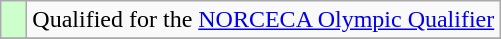<table class="wikitable" style="text-align: left;">
<tr>
<td width=10px bgcolor=#ccffcc></td>
<td>Qualified for the <a href='#'>NORCECA Olympic Qualifier</a></td>
</tr>
<tr>
</tr>
</table>
